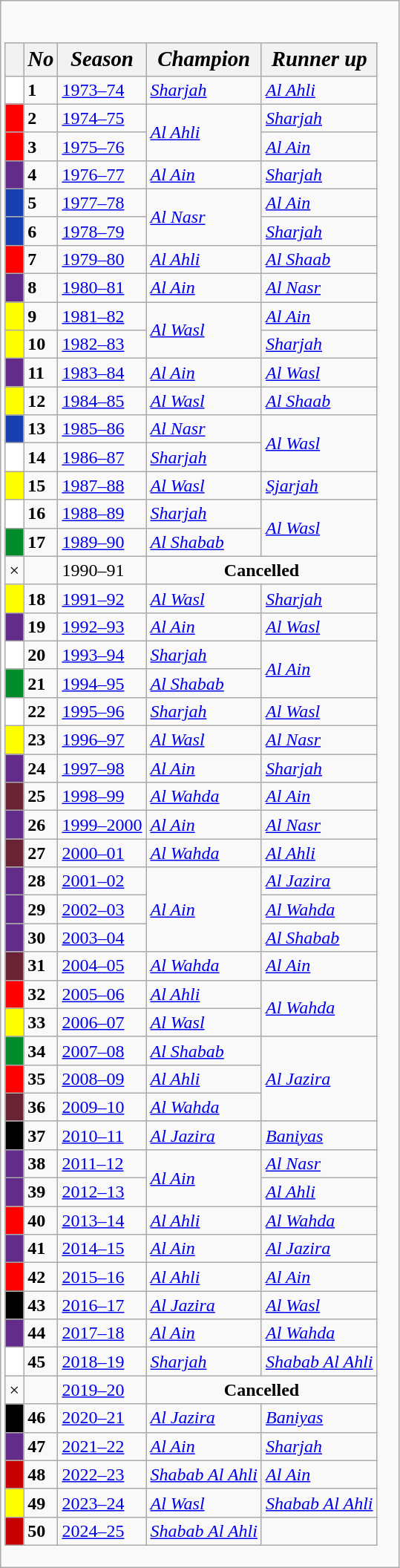<table class="wikitable sortable">
<tr>
<td valign="top"><br><table class="wikitable sortable">
<tr>
<th></th>
<th><strong><em><big>No</big></em></strong></th>
<th><strong><em><big>Season</big></em></strong></th>
<th><strong><em><big>Champion</big></em></strong></th>
<th><strong><em><big>Runner up</big></em></strong></th>
</tr>
<tr>
<td bgcolor=white> </td>
<td><strong>1</strong></td>
<td><a href='#'>1973–74</a></td>
<td><a href='#'><em>Sharjah</em></a></td>
<td><a href='#'><em>Al Ahli</em></a></td>
</tr>
<tr>
<td bgcolor=red> </td>
<td><strong>2</strong></td>
<td><a href='#'>1974–75</a></td>
<td rowspan="2"><a href='#'><em>Al Ahli</em></a></td>
<td><a href='#'><em>Sharjah</em></a></td>
</tr>
<tr>
<td bgcolor=red> </td>
<td><strong>3</strong></td>
<td><a href='#'>1975–76</a></td>
<td><a href='#'><em>Al Ain</em></a></td>
</tr>
<tr>
<td bgcolor=#632B8A> </td>
<td><strong>4</strong></td>
<td><a href='#'>1976–77</a></td>
<td><a href='#'><em>Al Ain</em></a></td>
<td><a href='#'><em>Sharjah</em></a></td>
</tr>
<tr>
<td bgcolor=#1840B1> </td>
<td><strong>5</strong></td>
<td><a href='#'>1977–78</a></td>
<td rowspan="2"><a href='#'><em>Al Nasr</em></a></td>
<td><a href='#'><em>Al Ain</em></a></td>
</tr>
<tr>
<td bgcolor=#1840B1> </td>
<td><strong>6</strong></td>
<td><a href='#'>1978–79</a></td>
<td><a href='#'><em>Sharjah</em></a></td>
</tr>
<tr>
<td bgcolor=red> </td>
<td><strong>7</strong></td>
<td><a href='#'>1979–80</a></td>
<td><a href='#'><em>Al Ahli</em></a></td>
<td><a href='#'><em>Al Shaab</em></a></td>
</tr>
<tr>
<td bgcolor=#632B8A> </td>
<td><strong>8</strong></td>
<td><a href='#'>1980–81</a></td>
<td><a href='#'><em>Al Ain</em></a></td>
<td><a href='#'><em>Al Nasr</em></a></td>
</tr>
<tr>
<td bgcolor=yellow> </td>
<td><strong>9</strong></td>
<td><a href='#'>1981–82</a></td>
<td rowspan="2"><a href='#'><em>Al Wasl</em></a></td>
<td><a href='#'><em>Al Ain</em></a></td>
</tr>
<tr>
<td bgcolor=yellow> </td>
<td><strong>10</strong></td>
<td><a href='#'>1982–83</a></td>
<td><a href='#'><em>Sharjah</em></a></td>
</tr>
<tr>
<td bgcolor=#632B8A> </td>
<td><strong>11</strong></td>
<td><a href='#'>1983–84</a></td>
<td><a href='#'><em>Al Ain</em></a></td>
<td><a href='#'><em>Al Wasl</em></a></td>
</tr>
<tr>
<td bgcolor=yellow> </td>
<td><strong>12</strong></td>
<td><a href='#'>1984–85</a></td>
<td><a href='#'><em>Al Wasl</em></a></td>
<td><a href='#'><em>Al Shaab</em></a></td>
</tr>
<tr>
<td bgcolor=#1840B1> </td>
<td><strong>13</strong></td>
<td><a href='#'>1985–86</a></td>
<td><a href='#'><em>Al Nasr</em></a></td>
<td rowspan="2"><a href='#'><em>Al Wasl</em></a></td>
</tr>
<tr>
<td bgcolor=white> </td>
<td><strong>14</strong></td>
<td><a href='#'>1986–87</a></td>
<td><a href='#'><em>Sharjah</em></a></td>
</tr>
<tr>
<td bgcolor=yellow> </td>
<td><strong>15</strong></td>
<td><a href='#'>1987–88</a></td>
<td><a href='#'><em>Al Wasl</em></a></td>
<td><a href='#'><em>Sjarjah</em></a></td>
</tr>
<tr>
<td bgcolor=white> </td>
<td><strong>16</strong></td>
<td><a href='#'>1988–89</a></td>
<td><a href='#'><em>Sharjah</em></a></td>
<td rowspan="2"><a href='#'><em>Al Wasl</em></a></td>
</tr>
<tr>
<td bgcolor=#028b2b> </td>
<td><strong>17</strong></td>
<td><a href='#'>1989–90</a></td>
<td><a href='#'><em>Al Shabab</em></a></td>
</tr>
<tr>
<td>×</td>
<td></td>
<td>1990–91</td>
<td colspan="2" align="center"><strong>Cancelled</strong></td>
</tr>
<tr>
<td bgcolor=yellow> </td>
<td><strong>18</strong></td>
<td><a href='#'>1991–92</a></td>
<td><a href='#'><em>Al Wasl</em></a></td>
<td><a href='#'><em>Sharjah</em></a></td>
</tr>
<tr>
<td bgcolor=#632B8A> </td>
<td><strong>19</strong></td>
<td><a href='#'>1992–93</a></td>
<td><a href='#'><em>Al Ain</em></a></td>
<td><a href='#'><em>Al Wasl</em></a></td>
</tr>
<tr>
<td bgcolor=white> </td>
<td><strong>20</strong></td>
<td><a href='#'>1993–94</a></td>
<td><a href='#'><em>Sharjah</em></a></td>
<td rowspan="2"><a href='#'><em>Al Ain</em></a></td>
</tr>
<tr>
<td bgcolor=#028b2b> </td>
<td><strong>21</strong></td>
<td><a href='#'>1994–95</a></td>
<td><a href='#'><em>Al Shabab</em></a></td>
</tr>
<tr>
<td bgcolor=white> </td>
<td><strong>22</strong></td>
<td><a href='#'>1995–96</a></td>
<td><a href='#'><em>Sharjah</em></a></td>
<td><a href='#'><em>Al Wasl</em></a></td>
</tr>
<tr>
<td bgcolor=yellow> </td>
<td><strong>23</strong></td>
<td><a href='#'>1996–97</a></td>
<td><a href='#'><em>Al Wasl</em></a></td>
<td><a href='#'><em>Al Nasr</em></a></td>
</tr>
<tr>
<td bgcolor=#632B8A> </td>
<td><strong>24</strong></td>
<td><a href='#'>1997–98</a></td>
<td><a href='#'><em>Al Ain</em></a></td>
<td><a href='#'><em>Sharjah</em></a></td>
</tr>
<tr>
<td bgcolor=#692335> </td>
<td><strong>25</strong></td>
<td><a href='#'>1998–99</a></td>
<td><a href='#'><em>Al Wahda</em></a></td>
<td><a href='#'><em>Al Ain</em></a></td>
</tr>
<tr>
<td bgcolor=#632B8A> </td>
<td><strong>26</strong></td>
<td><a href='#'>1999–2000</a></td>
<td><a href='#'><em>Al Ain</em></a></td>
<td><a href='#'><em>Al Nasr</em></a></td>
</tr>
<tr>
<td bgcolor=#692335> </td>
<td><strong>27</strong></td>
<td><a href='#'>2000–01</a></td>
<td><a href='#'><em>Al Wahda</em></a></td>
<td><a href='#'><em>Al Ahli</em></a></td>
</tr>
<tr>
<td bgcolor=#632B8A> </td>
<td><strong>28</strong></td>
<td><a href='#'>2001–02</a></td>
<td rowspan="3"><a href='#'><em>Al Ain</em></a></td>
<td><a href='#'><em>Al Jazira</em></a></td>
</tr>
<tr>
<td bgcolor=#632B8A> </td>
<td><strong>29</strong></td>
<td><a href='#'>2002–03</a></td>
<td><a href='#'><em>Al Wahda</em></a></td>
</tr>
<tr>
<td bgcolor=#632B8A> </td>
<td><strong>30</strong></td>
<td><a href='#'>2003–04</a></td>
<td><a href='#'><em>Al Shabab</em></a></td>
</tr>
<tr>
<td bgcolor=#692335> </td>
<td><strong>31</strong></td>
<td><a href='#'>2004–05</a></td>
<td><a href='#'><em>Al Wahda</em></a></td>
<td><a href='#'><em>Al Ain</em></a></td>
</tr>
<tr>
<td bgcolor=red> </td>
<td><strong>32</strong></td>
<td><a href='#'>2005–06</a></td>
<td><a href='#'><em>Al Ahli</em></a></td>
<td rowspan="2"><a href='#'><em>Al Wahda</em></a></td>
</tr>
<tr>
<td bgcolor=yellow> </td>
<td><strong>33</strong></td>
<td><a href='#'>2006–07</a></td>
<td><a href='#'><em>Al Wasl</em></a></td>
</tr>
<tr>
<td bgcolor=#028b2b> </td>
<td><strong>34</strong></td>
<td><a href='#'>2007–08</a></td>
<td><a href='#'><em>Al Shabab</em></a></td>
<td rowspan="3"><a href='#'><em>Al Jazira</em></a></td>
</tr>
<tr>
<td bgcolor=red> </td>
<td><strong>35</strong></td>
<td><a href='#'>2008–09</a></td>
<td><a href='#'><em>Al Ahli</em></a></td>
</tr>
<tr>
<td bgcolor=#692335> </td>
<td><strong>36</strong></td>
<td><a href='#'>2009–10</a></td>
<td><a href='#'><em>Al Wahda</em></a></td>
</tr>
<tr>
<td bgcolor=black> </td>
<td><strong>37</strong></td>
<td><a href='#'>2010–11</a></td>
<td><a href='#'><em>Al Jazira</em></a></td>
<td><a href='#'><em>Baniyas</em></a></td>
</tr>
<tr>
<td bgcolor=#632B8A> </td>
<td><strong>38</strong></td>
<td><a href='#'>2011–12</a></td>
<td rowspan="2"><a href='#'><em>Al Ain</em></a></td>
<td><a href='#'><em>Al Nasr</em></a></td>
</tr>
<tr>
<td bgcolor=#632B8A> </td>
<td><strong>39</strong></td>
<td><a href='#'>2012–13</a></td>
<td><a href='#'><em>Al Ahli</em></a></td>
</tr>
<tr>
<td bgcolor=red> </td>
<td><strong>40</strong></td>
<td><a href='#'>2013–14</a></td>
<td><a href='#'><em>Al Ahli</em></a></td>
<td><a href='#'><em>Al Wahda</em></a></td>
</tr>
<tr>
<td bgcolor=#632B8A> </td>
<td><strong>41</strong></td>
<td><a href='#'>2014–15</a></td>
<td><a href='#'><em>Al Ain</em></a></td>
<td><a href='#'><em>Al Jazira</em></a></td>
</tr>
<tr>
<td bgcolor=red> </td>
<td><strong>42</strong></td>
<td><a href='#'>2015–16</a></td>
<td><a href='#'><em>Al Ahli</em></a></td>
<td><a href='#'><em>Al Ain</em></a></td>
</tr>
<tr>
<td bgcolor=black> </td>
<td><strong>43</strong></td>
<td><a href='#'>2016–17</a></td>
<td><a href='#'><em>Al Jazira</em></a></td>
<td><a href='#'><em>Al Wasl</em></a></td>
</tr>
<tr>
<td bgcolor=#632B8A> </td>
<td><strong>44</strong></td>
<td><a href='#'>2017–18</a></td>
<td><a href='#'><em>Al Ain</em></a></td>
<td><a href='#'><em>Al Wahda</em></a></td>
</tr>
<tr>
<td bgcolor=white> </td>
<td><strong>45</strong></td>
<td><a href='#'>2018–19</a></td>
<td><a href='#'><em>Sharjah</em></a></td>
<td><a href='#'><em>Shabab Al Ahli</em></a></td>
</tr>
<tr>
<td>×</td>
<td></td>
<td><a href='#'>2019–20</a></td>
<td colspan="2" align="center"><strong>Cancelled</strong></td>
</tr>
<tr>
<td bgcolor=black> </td>
<td><strong>46</strong></td>
<td><a href='#'>2020–21</a></td>
<td><a href='#'><em>Al Jazira</em></a></td>
<td><a href='#'><em>Baniyas</em></a></td>
</tr>
<tr>
<td bgcolor=#632B8A> </td>
<td><strong>47</strong></td>
<td><a href='#'>2021–22</a></td>
<td><a href='#'><em>Al Ain</em></a></td>
<td><a href='#'><em>Sharjah</em></a></td>
</tr>
<tr>
<td bgcolor=#C60000> </td>
<td><strong>48</strong></td>
<td><a href='#'>2022–23</a></td>
<td><a href='#'><em>Shabab Al Ahli</em></a></td>
<td><a href='#'><em>Al Ain</em></a></td>
</tr>
<tr>
<td bgcolor=yellow> </td>
<td><strong>49</strong></td>
<td><a href='#'>2023–24</a></td>
<td><a href='#'><em>Al Wasl</em></a></td>
<td><a href='#'><em>Shabab Al Ahli</em></a></td>
</tr>
<tr>
<td bgcolor=#C60000> </td>
<td><strong>50</strong></td>
<td><a href='#'>2024–25</a></td>
<td><a href='#'><em>Shabab Al Ahli</em></a></td>
<td></td>
</tr>
</table>
</td>
</tr>
</table>
